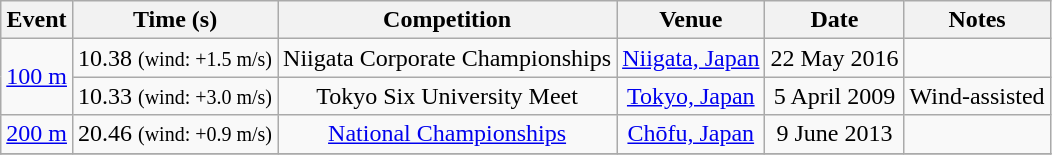<table class="wikitable" style=text-align:center>
<tr>
<th>Event</th>
<th>Time (s)</th>
<th>Competition</th>
<th>Venue</th>
<th>Date</th>
<th>Notes</th>
</tr>
<tr>
<td rowspan=2><a href='#'>100&nbsp;m</a></td>
<td>10.38 <small>(wind: +1.5 m/s)</small></td>
<td>Niigata Corporate Championships</td>
<td><a href='#'>Niigata, Japan</a></td>
<td>22 May 2016</td>
<td><br></td>
</tr>
<tr>
<td>10.33 <small>(wind: +3.0 m/s)</small></td>
<td>Tokyo Six University Meet</td>
<td><a href='#'>Tokyo, Japan</a></td>
<td>5 April 2009</td>
<td>Wind-assisted</td>
</tr>
<tr>
<td><a href='#'>200&nbsp;m</a></td>
<td>20.46 <small>(wind: +0.9 m/s)</small></td>
<td><a href='#'>National Championships</a></td>
<td><a href='#'>Chōfu, Japan</a></td>
<td>9 June 2013</td>
<td></td>
</tr>
<tr>
</tr>
</table>
